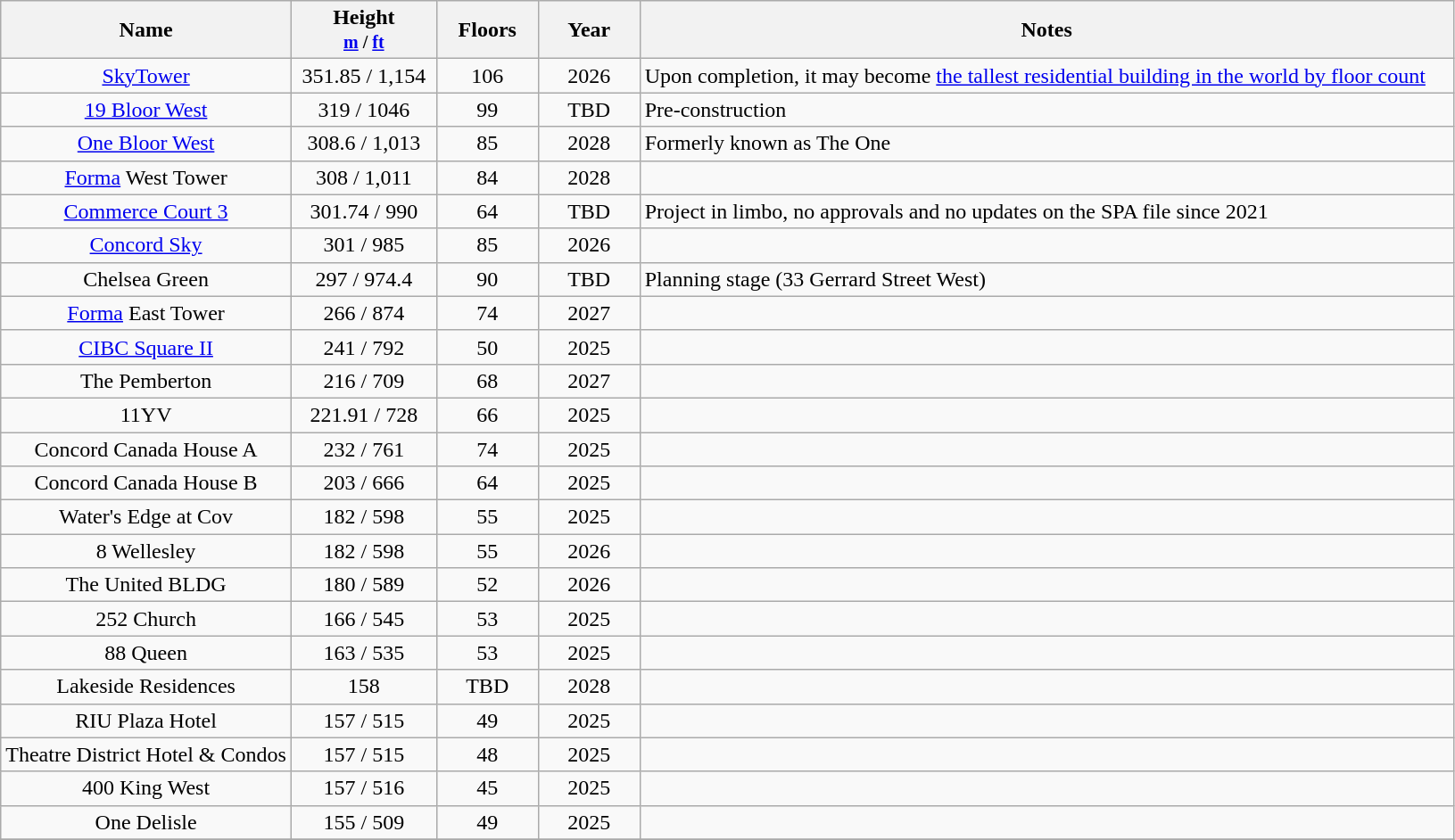<table class="wikitable sortable">
<tr>
<th scope="col" width=20%>Name</th>
<th scope="col" width=10%>Height<br><small><a href='#'>m</a> / <a href='#'>ft</a></small></th>
<th scope="col" width=7%>Floors</th>
<th scope="col" width=7%>Year</th>
<th class="unsortable">Notes</th>
</tr>
<tr>
<td align=center><a href='#'>SkyTower</a></td>
<td align=center>351.85 / 1,154</td>
<td align=center>106</td>
<td align=center>2026</td>
<td>Upon completion, it may become <a href='#'>the tallest residential building in the world by floor count</a></td>
</tr>
<tr>
<td align=center><a href='#'>19 Bloor West</a></td>
<td align=center>319 / 1046</td>
<td align=center>99</td>
<td align=center>TBD</td>
<td>Pre-construction</td>
</tr>
<tr>
<td align="center"><a href='#'>One Bloor West</a></td>
<td align="center">308.6 / 1,013</td>
<td align="center">85</td>
<td align="center">2028</td>
<td>Formerly known as The One</td>
</tr>
<tr>
<td align=center><a href='#'>Forma</a> West Tower</td>
<td align=center>308 / 1,011</td>
<td align=center>84</td>
<td align=center>2028</td>
<td></td>
</tr>
<tr>
<td align="center"><a href='#'>Commerce Court 3</a></td>
<td align="center">301.74 / 990</td>
<td align="center">64</td>
<td align="center">TBD</td>
<td>Project in limbo, no approvals and no updates on the SPA file since 2021</td>
</tr>
<tr>
<td align=center><a href='#'>Concord Sky</a></td>
<td align=center>301 / 985</td>
<td align=center>85</td>
<td align=center>2026</td>
<td></td>
</tr>
<tr>
<td align=center>Chelsea Green</td>
<td align=center>297 / 974.4</td>
<td align=center>90</td>
<td align=center>TBD</td>
<td>Planning stage (33 Gerrard Street West)</td>
</tr>
<tr>
<td align=center><a href='#'>Forma</a> East Tower</td>
<td align=center>266 / 874</td>
<td align=center>74</td>
<td align=center>2027</td>
<td></td>
</tr>
<tr>
<td align=center><a href='#'>CIBC Square II</a></td>
<td align=center>241 / 792</td>
<td align=center>50</td>
<td align=center>2025</td>
<td></td>
</tr>
<tr>
<td align=center>The Pemberton</td>
<td align=center>216 / 709</td>
<td align=center>68</td>
<td align=center>2027</td>
<td></td>
</tr>
<tr>
<td align=center>11YV</td>
<td align=center>221.91 / 728</td>
<td align=center>66</td>
<td align=center>2025</td>
<td></td>
</tr>
<tr>
<td align=center>Concord Canada House A</td>
<td align=center>232 / 761</td>
<td align=center>74</td>
<td align=center>2025</td>
<td></td>
</tr>
<tr>
<td align=center>Concord Canada House B</td>
<td align=center>203 / 666</td>
<td align=center>64</td>
<td align=center>2025</td>
<td></td>
</tr>
<tr>
<td align=center>Water's Edge at Cov</td>
<td align=center>182 / 598</td>
<td align=center>55</td>
<td align=center>2025</td>
<td></td>
</tr>
<tr>
<td align=center>8 Wellesley</td>
<td align=center>182 / 598</td>
<td align=center>55</td>
<td align=center>2026</td>
<td></td>
</tr>
<tr>
<td align=center>The United BLDG</td>
<td align=center>180 / 589</td>
<td align=center>52</td>
<td align=center>2026</td>
<td></td>
</tr>
<tr>
<td align=center>252 Church</td>
<td align=center>166 / 545</td>
<td align=center>53</td>
<td align=center>2025</td>
<td></td>
</tr>
<tr>
<td align=center>88 Queen</td>
<td align=center>163 / 535</td>
<td align=center>53</td>
<td align=center>2025</td>
<td></td>
</tr>
<tr>
<td align=center>Lakeside Residences</td>
<td align=center>158</td>
<td align=center>TBD</td>
<td align=center>2028</td>
<td></td>
</tr>
<tr>
<td align=center>RIU Plaza Hotel</td>
<td align=center>157 / 515</td>
<td align=center>49</td>
<td align=center>2025</td>
<td></td>
</tr>
<tr>
<td align=center>Theatre District Hotel & Condos</td>
<td align=center>157 / 515</td>
<td align=center>48</td>
<td align=center>2025</td>
<td></td>
</tr>
<tr>
<td align=center>400 King West</td>
<td align=center>157 / 516</td>
<td align=center>45</td>
<td align=center>2025</td>
<td></td>
</tr>
<tr>
<td align=center>One Delisle</td>
<td align=center>155 / 509</td>
<td align=center>49</td>
<td align=center>2025</td>
<td></td>
</tr>
<tr>
</tr>
</table>
